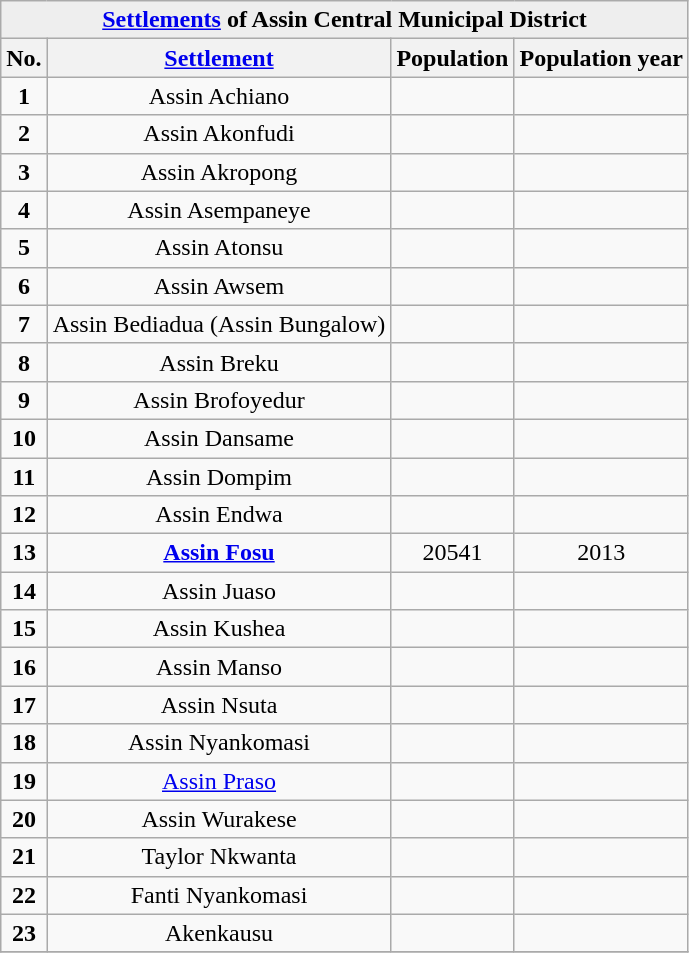<table class="wikitable sortable" style="text-align: centre;">
<tr bgcolor=#EEEEEE>
<td align=center colspan=4><strong><a href='#'>Settlements</a> of Assin Central Municipal District</strong></td>
</tr>
<tr ">
<th class="unsortable">No.</th>
<th class="unsortable"><a href='#'>Settlement</a></th>
<th class="unsortable">Population</th>
<th class="unsortable">Population year</th>
</tr>
<tr>
<td align=center><strong>1</strong></td>
<td align=center>Assin Achiano</td>
<td align=center></td>
<td align=center></td>
</tr>
<tr>
<td align=center><strong>2</strong></td>
<td align=center>Assin Akonfudi</td>
<td align=center></td>
<td align=center></td>
</tr>
<tr>
<td align=center><strong>3</strong></td>
<td align=center>Assin Akropong</td>
<td align=center></td>
<td align=center></td>
</tr>
<tr>
<td align=center><strong>4</strong></td>
<td align=center>Assin Asempaneye</td>
<td align=center></td>
<td align=center></td>
</tr>
<tr>
<td align=center><strong>5</strong></td>
<td align=center>Assin Atonsu</td>
<td align=center></td>
<td align=center></td>
</tr>
<tr>
<td align=center><strong>6</strong></td>
<td align=center>Assin Awsem</td>
<td align=center></td>
<td align=center></td>
</tr>
<tr>
<td align=center><strong>7</strong></td>
<td align=center>Assin Bediadua (Assin Bungalow)</td>
<td align=center></td>
<td align=center></td>
</tr>
<tr>
<td align=center><strong>8</strong></td>
<td align=center>Assin Breku</td>
<td align=center></td>
<td align=center></td>
</tr>
<tr>
<td align=center><strong>9</strong></td>
<td align=center>Assin Brofoyedur</td>
<td align=center></td>
<td align=center></td>
</tr>
<tr>
<td align=center><strong>10</strong></td>
<td align=center>Assin Dansame</td>
<td align=center></td>
<td align=center></td>
</tr>
<tr>
<td align=center><strong>11</strong></td>
<td align=center>Assin Dompim</td>
<td align=center></td>
<td align=center></td>
</tr>
<tr>
<td align=center><strong>12</strong></td>
<td align=center>Assin Endwa</td>
<td align=center></td>
<td align=center></td>
</tr>
<tr>
<td align=center><strong>13</strong></td>
<td align=center><strong><a href='#'>Assin Fosu</a></strong></td>
<td align=center>20541</td>
<td align=center>2013</td>
</tr>
<tr>
<td align=center><strong>14</strong></td>
<td align=center>Assin Juaso</td>
<td align=center></td>
<td align=center></td>
</tr>
<tr>
<td align=center><strong>15</strong></td>
<td align=center>Assin Kushea</td>
<td align=center></td>
<td align=center></td>
</tr>
<tr>
<td align=center><strong>16</strong></td>
<td align=center>Assin Manso</td>
<td align=center></td>
<td align=center></td>
</tr>
<tr>
<td align=center><strong>17</strong></td>
<td align=center>Assin Nsuta</td>
<td align=center></td>
<td align=center></td>
</tr>
<tr>
<td align=center><strong>18</strong></td>
<td align=center>Assin Nyankomasi</td>
<td align=center></td>
<td align=center></td>
</tr>
<tr>
<td align=center><strong>19</strong></td>
<td align=center><a href='#'>Assin Praso</a></td>
<td align=center></td>
<td align=center></td>
</tr>
<tr>
<td align=center><strong>20</strong></td>
<td align=center>Assin Wurakese</td>
<td align=center></td>
<td align=center></td>
</tr>
<tr>
<td align=center><strong>21</strong></td>
<td align=center>Taylor Nkwanta</td>
<td align=center></td>
<td align=center></td>
</tr>
<tr>
<td align=center><strong>22</strong></td>
<td align=center>Fanti Nyankomasi</td>
<td align=center></td>
<td align=center></td>
</tr>
<tr>
<td align=center><strong>23</strong></td>
<td align=center>Akenkausu</td>
<td align=center></td>
<td align=center></td>
</tr>
<tr>
</tr>
</table>
